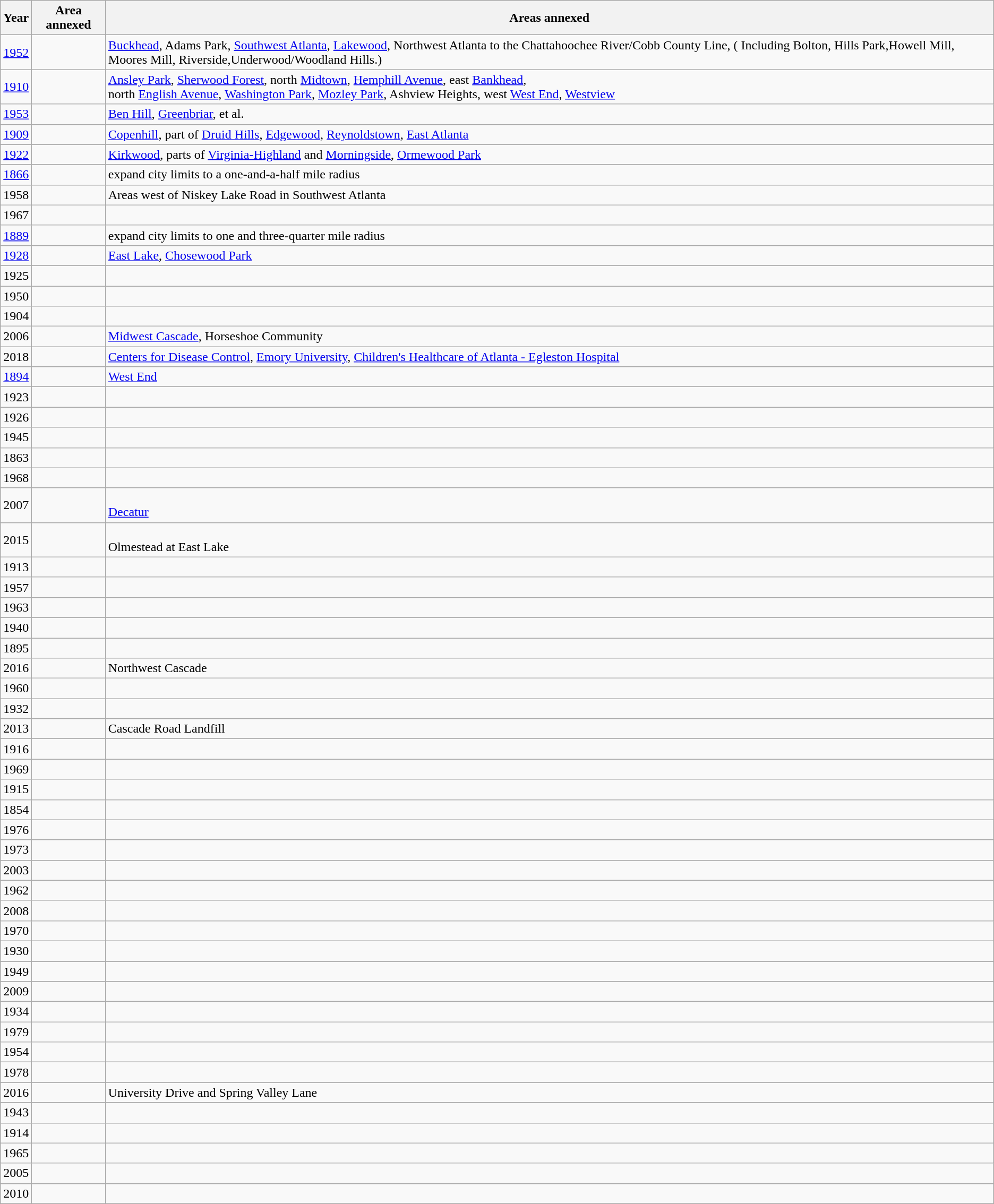<table class="wikitable sortable" border="1">
<tr>
<th scope="col">Year</th>
<th scope="col">Area annexed</th>
<th scope="col" class="unsortable">Areas annexed</th>
</tr>
<tr>
<td><a href='#'>1952</a></td>
<td></td>
<td><a href='#'>Buckhead</a>, Adams Park, <a href='#'>Southwest Atlanta</a>, <a href='#'>Lakewood</a>, Northwest Atlanta to the Chattahoochee River/Cobb County Line, ( Including Bolton, Hills Park,Howell Mill, Moores Mill, Riverside,Underwood/Woodland Hills.)</td>
</tr>
<tr>
<td><a href='#'>1910</a></td>
<td></td>
<td><a href='#'>Ansley Park</a>,  <a href='#'>Sherwood Forest</a>, north <a href='#'>Midtown</a>,  <a href='#'>Hemphill Avenue</a>, east <a href='#'>Bankhead</a>,<br>north <a href='#'>English Avenue</a>, <a href='#'>Washington Park</a>, <a href='#'>Mozley Park</a>, Ashview Heights, west <a href='#'>West End</a>, <a href='#'>Westview</a></td>
</tr>
<tr>
<td><a href='#'>1953</a></td>
<td></td>
<td><a href='#'>Ben Hill</a>, <a href='#'>Greenbriar</a>, et al.</td>
</tr>
<tr>
<td><a href='#'>1909</a></td>
<td></td>
<td><a href='#'>Copenhill</a>, part of <a href='#'>Druid Hills</a>, <a href='#'>Edgewood</a>, <a href='#'>Reynoldstown</a>, <a href='#'>East Atlanta</a></td>
</tr>
<tr>
<td><a href='#'>1922</a></td>
<td></td>
<td><a href='#'>Kirkwood</a>, parts of <a href='#'>Virginia-Highland</a> and <a href='#'>Morningside</a>, <a href='#'>Ormewood Park</a></td>
</tr>
<tr>
<td><a href='#'>1866</a></td>
<td></td>
<td>expand city limits to a one-and-a-half mile radius</td>
</tr>
<tr>
<td>1958</td>
<td></td>
<td>Areas west of Niskey Lake Road in Southwest Atlanta</td>
</tr>
<tr>
<td>1967</td>
<td></td>
<td></td>
</tr>
<tr>
<td><a href='#'>1889</a></td>
<td></td>
<td>expand city limits to one and three-quarter mile radius</td>
</tr>
<tr>
<td><a href='#'>1928</a></td>
<td></td>
<td><a href='#'>East Lake</a>, <a href='#'>Chosewood Park</a></td>
</tr>
<tr>
<td>1925</td>
<td></td>
<td></td>
</tr>
<tr>
<td>1950</td>
<td></td>
<td></td>
</tr>
<tr>
<td>1904</td>
<td></td>
<td></td>
</tr>
<tr>
<td>2006</td>
<td></td>
<td><a href='#'>Midwest Cascade</a>, Horseshoe Community</td>
</tr>
<tr>
<td>2018</td>
<td></td>
<td><a href='#'>Centers for Disease Control</a>, <a href='#'>Emory University</a>, <a href='#'>Children's Healthcare of Atlanta - Egleston Hospital</a></td>
</tr>
<tr>
<td><a href='#'>1894</a></td>
<td></td>
<td><a href='#'>West End</a></td>
</tr>
<tr>
<td>1923</td>
<td></td>
<td></td>
</tr>
<tr>
<td>1926</td>
<td></td>
<td></td>
</tr>
<tr>
<td>1945</td>
<td></td>
<td></td>
</tr>
<tr>
<td>1863</td>
<td></td>
<td></td>
</tr>
<tr>
<td>1968</td>
<td></td>
<td></td>
</tr>
<tr>
<td>2007</td>
<td></td>
<td><br><a href='#'>Decatur</a></td>
</tr>
<tr>
<td>2015</td>
<td></td>
<td><br>Olmestead at East Lake</td>
</tr>
<tr>
<td>1913</td>
<td></td>
<td></td>
</tr>
<tr>
<td>1957</td>
<td></td>
<td></td>
</tr>
<tr>
<td>1963</td>
<td></td>
<td></td>
</tr>
<tr>
<td>1940</td>
<td></td>
<td></td>
</tr>
<tr>
<td>1895</td>
<td></td>
<td></td>
</tr>
<tr>
<td>2016</td>
<td></td>
<td>Northwest Cascade</td>
</tr>
<tr>
<td>1960</td>
<td></td>
<td></td>
</tr>
<tr>
<td>1932</td>
<td></td>
<td></td>
</tr>
<tr>
<td>2013</td>
<td></td>
<td>Cascade Road Landfill</td>
</tr>
<tr>
<td>1916</td>
<td></td>
<td></td>
</tr>
<tr>
<td>1969</td>
<td></td>
<td></td>
</tr>
<tr>
<td>1915</td>
<td></td>
<td></td>
</tr>
<tr>
<td>1854</td>
<td></td>
<td></td>
</tr>
<tr>
<td>1976</td>
<td></td>
<td></td>
</tr>
<tr>
<td>1973</td>
<td></td>
<td></td>
</tr>
<tr>
<td>2003</td>
<td></td>
<td></td>
</tr>
<tr>
<td>1962</td>
<td></td>
<td></td>
</tr>
<tr>
<td>2008</td>
<td></td>
<td></td>
</tr>
<tr>
<td>1970</td>
<td></td>
<td></td>
</tr>
<tr>
<td>1930</td>
<td></td>
<td></td>
</tr>
<tr>
<td>1949</td>
<td></td>
<td></td>
</tr>
<tr>
<td>2009</td>
<td></td>
<td></td>
</tr>
<tr>
<td>1934</td>
<td></td>
<td></td>
</tr>
<tr>
<td>1979</td>
<td></td>
<td></td>
</tr>
<tr>
<td>1954</td>
<td></td>
<td></td>
</tr>
<tr>
<td>1978</td>
<td></td>
<td></td>
</tr>
<tr>
<td>2016</td>
<td></td>
<td>University Drive and Spring Valley Lane</td>
</tr>
<tr>
<td>1943</td>
<td></td>
<td></td>
</tr>
<tr>
<td>1914</td>
<td></td>
<td></td>
</tr>
<tr>
<td>1965</td>
<td></td>
<td></td>
</tr>
<tr>
<td>2005</td>
<td></td>
<td></td>
</tr>
<tr>
<td>2010</td>
<td></td>
<td></td>
</tr>
</table>
